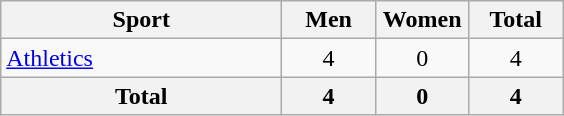<table class="wikitable sortable" style="text-align:center;">
<tr>
<th width=180>Sport</th>
<th width=55>Men</th>
<th width=55>Women</th>
<th width=55>Total</th>
</tr>
<tr>
<td align=left><a href='#'>Athletics</a></td>
<td>4</td>
<td>0</td>
<td>4</td>
</tr>
<tr>
<th>Total</th>
<th>4</th>
<th>0</th>
<th>4</th>
</tr>
</table>
